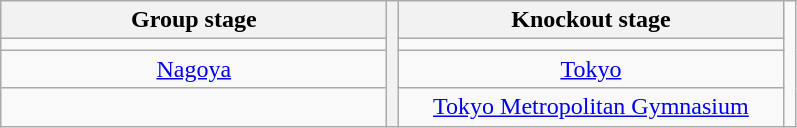<table class="wikitable">
<tr>
<th width="250">Group stage</th>
<th rowspan="4"></th>
<th width="250">Knockout stage</th>
<td rowspan="4"></td>
</tr>
<tr>
<td align="center"></td>
<td align="center"></td>
</tr>
<tr>
<td style="text-align:center"><a href='#'>Nagoya</a></td>
<td style="text-align:center"><a href='#'>Tokyo</a></td>
</tr>
<tr>
<td style="text-align:center"></td>
<td style="text-align:center"><a href='#'>Tokyo Metropolitan Gymnasium</a></td>
</tr>
</table>
